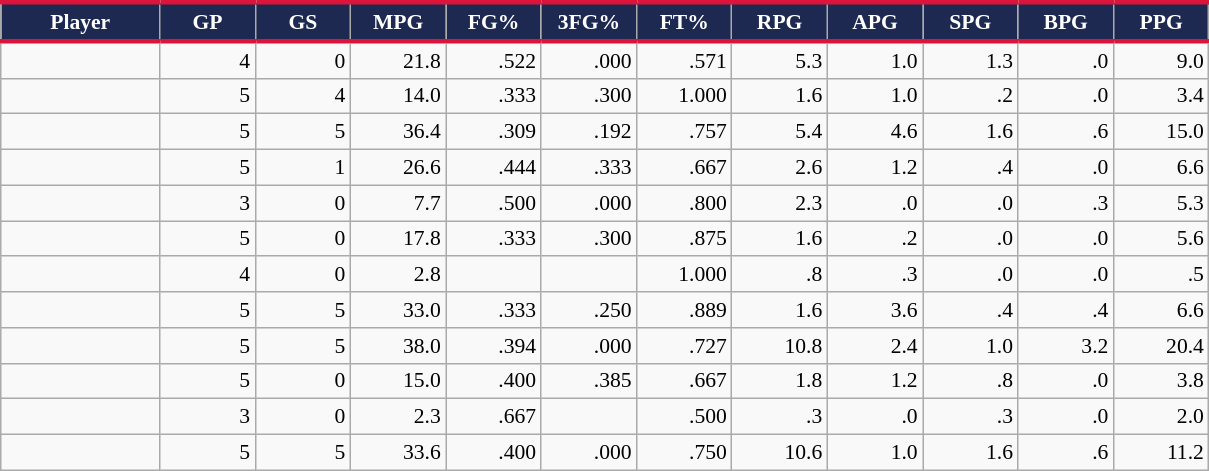<table class="wikitable sortable" style="text-align:right; font-size: 90%">
<tr>
<th style="background:#1D2951; color:#FFFFFF; border-top:#DC143C 3px solid; border-bottom:#DC143C 3px solid;" width="10%">Player</th>
<th style="background: #1D2951; color:#FFFFFF; border-top:#DC143C 3px solid; border-bottom:#DC143C 3px solid;" width="6%">GP</th>
<th style="background: #1D2951; color:#FFFFFF; border-top:#DC143C 3px solid; border-bottom:#DC143C 3px solid;" width="6%">GS</th>
<th style="background: #1D2951; color:#FFFFFF; border-top:#DC143C 3px solid; border-bottom:#DC143C 3px solid;" width="6%">MPG</th>
<th style="background: #1D2951; color:#FFFFFF; border-top:#DC143C 3px solid; border-bottom:#DC143C 3px solid;" width="6%">FG%</th>
<th style="background: #1D2951; color:#FFFFFF; border-top:#DC143C 3px solid; border-bottom:#DC143C 3px solid;" width="6%">3FG%</th>
<th style="background: #1D2951; color:#FFFFFF; border-top:#DC143C 3px solid; border-bottom:#DC143C 3px solid;" width="6%">FT%</th>
<th style="background: #1D2951; color:#FFFFFF; border-top:#DC143C 3px solid; border-bottom:#DC143C 3px solid;" width="6%">RPG</th>
<th style="background: #1D2951; color:#FFFFFF; border-top:#DC143C 3px solid; border-bottom:#DC143C 3px solid;" width="6%">APG</th>
<th style="background: #1D2951; color:#FFFFFF; border-top:#DC143C 3px solid; border-bottom:#DC143C 3px solid;" width="6%">SPG</th>
<th style="background: #1D2951; color:#FFFFFF; border-top:#DC143C 3px solid; border-bottom:#DC143C 3px solid;" width="6%">BPG</th>
<th style="background: #1D2951; color:#FFFFFF; border-top:#DC143C 3px solid; border-bottom:#DC143C 3px solid;" width="6%">PPG</th>
</tr>
<tr>
<td style="text-align:left;"></td>
<td>4</td>
<td>0</td>
<td>21.8</td>
<td>.522</td>
<td>.000</td>
<td>.571</td>
<td>5.3</td>
<td>1.0</td>
<td>1.3</td>
<td>.0</td>
<td>9.0</td>
</tr>
<tr>
<td style="text-align:left;"></td>
<td>5</td>
<td>4</td>
<td>14.0</td>
<td>.333</td>
<td>.300</td>
<td>1.000</td>
<td>1.6</td>
<td>1.0</td>
<td>.2</td>
<td>.0</td>
<td>3.4</td>
</tr>
<tr>
<td style="text-align:left;"></td>
<td>5</td>
<td>5</td>
<td>36.4</td>
<td>.309</td>
<td>.192</td>
<td>.757</td>
<td>5.4</td>
<td>4.6</td>
<td>1.6</td>
<td>.6</td>
<td>15.0</td>
</tr>
<tr>
<td style="text-align:left;"></td>
<td>5</td>
<td>1</td>
<td>26.6</td>
<td>.444</td>
<td>.333</td>
<td>.667</td>
<td>2.6</td>
<td>1.2</td>
<td>.4</td>
<td>.0</td>
<td>6.6</td>
</tr>
<tr>
<td style="text-align:left;"></td>
<td>3</td>
<td>0</td>
<td>7.7</td>
<td>.500</td>
<td>.000</td>
<td>.800</td>
<td>2.3</td>
<td>.0</td>
<td>.0</td>
<td>.3</td>
<td>5.3</td>
</tr>
<tr>
<td style="text-align:left;"></td>
<td>5</td>
<td>0</td>
<td>17.8</td>
<td>.333</td>
<td>.300</td>
<td>.875</td>
<td>1.6</td>
<td>.2</td>
<td>.0</td>
<td>.0</td>
<td>5.6</td>
</tr>
<tr>
<td style="text-align:left;"></td>
<td>4</td>
<td>0</td>
<td>2.8</td>
<td></td>
<td></td>
<td>1.000</td>
<td>.8</td>
<td>.3</td>
<td>.0</td>
<td>.0</td>
<td>.5</td>
</tr>
<tr>
<td style="text-align:left;"></td>
<td>5</td>
<td>5</td>
<td>33.0</td>
<td>.333</td>
<td>.250</td>
<td>.889</td>
<td>1.6</td>
<td>3.6</td>
<td>.4</td>
<td>.4</td>
<td>6.6</td>
</tr>
<tr>
<td style="text-align:left;"></td>
<td>5</td>
<td>5</td>
<td>38.0</td>
<td>.394</td>
<td>.000</td>
<td>.727</td>
<td>10.8</td>
<td>2.4</td>
<td>1.0</td>
<td>3.2</td>
<td>20.4</td>
</tr>
<tr>
<td style="text-align:left;"></td>
<td>5</td>
<td>0</td>
<td>15.0</td>
<td>.400</td>
<td>.385</td>
<td>.667</td>
<td>1.8</td>
<td>1.2</td>
<td>.8</td>
<td>.0</td>
<td>3.8</td>
</tr>
<tr>
<td style="text-align:left;"></td>
<td>3</td>
<td>0</td>
<td>2.3</td>
<td>.667</td>
<td></td>
<td>.500</td>
<td>.3</td>
<td>.0</td>
<td>.3</td>
<td>.0</td>
<td>2.0</td>
</tr>
<tr>
<td style="text-align:left;"></td>
<td>5</td>
<td>5</td>
<td>33.6</td>
<td>.400</td>
<td>.000</td>
<td>.750</td>
<td>10.6</td>
<td>1.0</td>
<td>1.6</td>
<td>.6</td>
<td>11.2</td>
</tr>
</table>
